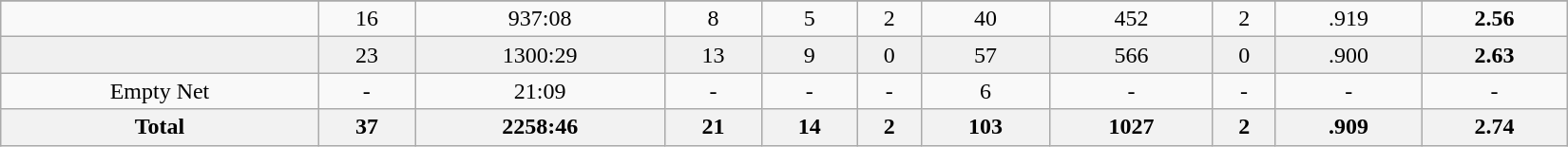<table class="wikitable sortable" width=1100>
<tr align="center">
</tr>
<tr align="center" bgcolor="">
<td></td>
<td>16</td>
<td>937:08</td>
<td>8</td>
<td>5</td>
<td>2</td>
<td>40</td>
<td>452</td>
<td>2</td>
<td>.919</td>
<td><strong>2.56</strong></td>
</tr>
<tr align="center" bgcolor="f0f0f0">
<td></td>
<td>23</td>
<td>1300:29</td>
<td>13</td>
<td>9</td>
<td>0</td>
<td>57</td>
<td>566</td>
<td>0</td>
<td>.900</td>
<td><strong>2.63</strong></td>
</tr>
<tr align="center" bgcolor="">
<td>Empty Net</td>
<td>-</td>
<td>21:09</td>
<td>-</td>
<td>-</td>
<td>-</td>
<td>6</td>
<td>-</td>
<td>-</td>
<td>-</td>
<td>-</td>
</tr>
<tr>
<th>Total</th>
<th>37</th>
<th>2258:46</th>
<th>21</th>
<th>14</th>
<th>2</th>
<th>103</th>
<th>1027</th>
<th>2</th>
<th>.909</th>
<th>2.74</th>
</tr>
</table>
